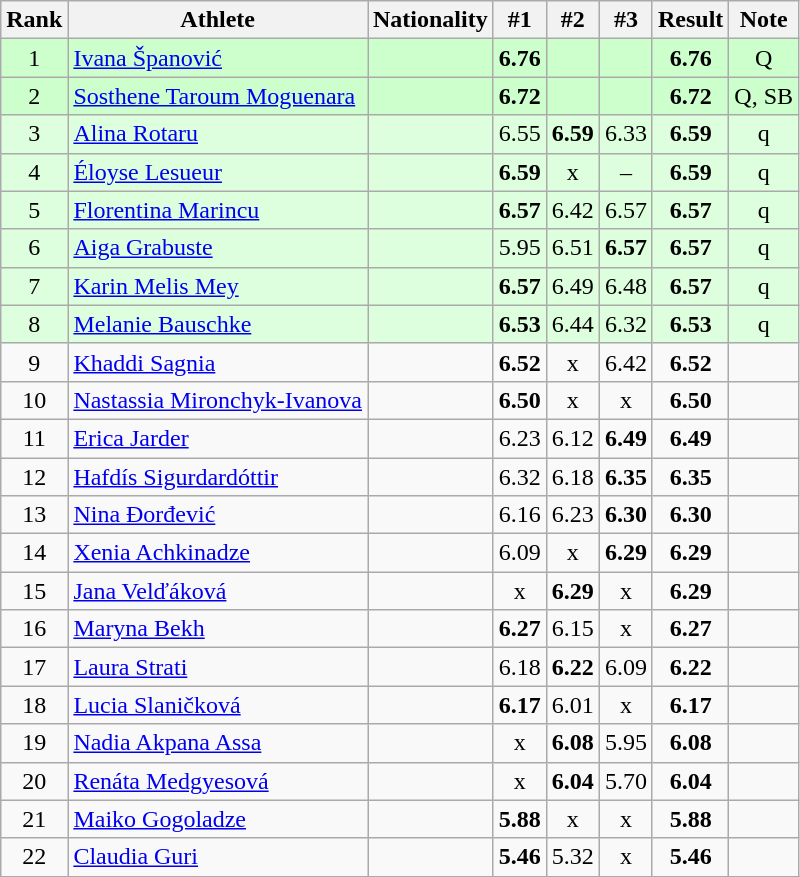<table class="wikitable sortable" style="text-align:center">
<tr>
<th>Rank</th>
<th>Athlete</th>
<th>Nationality</th>
<th>#1</th>
<th>#2</th>
<th>#3</th>
<th>Result</th>
<th>Note</th>
</tr>
<tr bgcolor=ccffcc>
<td>1</td>
<td align=left><a href='#'>Ivana Španović</a></td>
<td align=left></td>
<td><strong>6.76</strong></td>
<td></td>
<td></td>
<td><strong>6.76</strong></td>
<td>Q</td>
</tr>
<tr bgcolor=ccffcc>
<td>2</td>
<td align=left><a href='#'>Sosthene Taroum Moguenara</a></td>
<td align=left></td>
<td><strong>6.72</strong></td>
<td></td>
<td></td>
<td><strong>6.72</strong></td>
<td>Q, SB</td>
</tr>
<tr bgcolor=ddffdd>
<td>3</td>
<td align=left><a href='#'>Alina Rotaru</a></td>
<td align=left></td>
<td>6.55</td>
<td><strong>6.59</strong></td>
<td>6.33</td>
<td><strong>6.59</strong></td>
<td>q</td>
</tr>
<tr bgcolor=ddffdd>
<td>4</td>
<td align=left><a href='#'>Éloyse Lesueur</a></td>
<td align=left></td>
<td><strong>6.59</strong></td>
<td>x</td>
<td>–</td>
<td><strong>6.59</strong></td>
<td>q</td>
</tr>
<tr bgcolor=ddffdd>
<td>5</td>
<td align=left><a href='#'>Florentina Marincu</a></td>
<td align=left></td>
<td><strong>6.57</strong></td>
<td>6.42</td>
<td>6.57</td>
<td><strong>6.57</strong></td>
<td>q</td>
</tr>
<tr bgcolor=ddffdd>
<td>6</td>
<td align=left><a href='#'>Aiga Grabuste</a></td>
<td align=left></td>
<td>5.95</td>
<td>6.51</td>
<td><strong>6.57</strong></td>
<td><strong>6.57</strong></td>
<td>q</td>
</tr>
<tr bgcolor=ddffdd>
<td>7</td>
<td align=left><a href='#'>Karin Melis Mey</a></td>
<td align=left></td>
<td><strong>6.57</strong></td>
<td>6.49</td>
<td>6.48</td>
<td><strong>6.57</strong></td>
<td>q</td>
</tr>
<tr bgcolor=ddffdd>
<td>8</td>
<td align=left><a href='#'>Melanie Bauschke</a></td>
<td align=left></td>
<td><strong>6.53</strong></td>
<td>6.44</td>
<td>6.32</td>
<td><strong>6.53</strong></td>
<td>q</td>
</tr>
<tr>
<td>9</td>
<td align=left><a href='#'>Khaddi Sagnia</a></td>
<td align=left></td>
<td><strong>6.52</strong></td>
<td>x</td>
<td>6.42</td>
<td><strong>6.52</strong></td>
<td></td>
</tr>
<tr>
<td>10</td>
<td align=left><a href='#'>Nastassia Mironchyk-Ivanova</a></td>
<td align=left></td>
<td><strong>6.50</strong></td>
<td>x</td>
<td>x</td>
<td><strong>6.50</strong></td>
<td></td>
</tr>
<tr>
<td>11</td>
<td align=left><a href='#'>Erica Jarder</a></td>
<td align=left></td>
<td>6.23</td>
<td>6.12</td>
<td><strong>6.49</strong></td>
<td><strong>6.49</strong></td>
<td></td>
</tr>
<tr>
<td>12</td>
<td align=left><a href='#'>Hafdís Sigurdardóttir</a></td>
<td align=left></td>
<td>6.32</td>
<td>6.18</td>
<td><strong>6.35</strong></td>
<td><strong>6.35</strong></td>
<td></td>
</tr>
<tr>
<td>13</td>
<td align=left><a href='#'>Nina Đorđević</a></td>
<td align=left></td>
<td>6.16</td>
<td>6.23</td>
<td><strong>6.30</strong></td>
<td><strong>6.30</strong></td>
<td></td>
</tr>
<tr>
<td>14</td>
<td align=left><a href='#'>Xenia Achkinadze</a></td>
<td align=left></td>
<td>6.09</td>
<td>x</td>
<td><strong>6.29</strong></td>
<td><strong>6.29</strong></td>
<td></td>
</tr>
<tr>
<td>15</td>
<td align=left><a href='#'>Jana Velďáková</a></td>
<td align=left></td>
<td>x</td>
<td><strong>6.29</strong></td>
<td>x</td>
<td><strong>6.29</strong></td>
<td></td>
</tr>
<tr>
<td>16</td>
<td align=left><a href='#'>Maryna Bekh</a></td>
<td align=left></td>
<td><strong>6.27</strong></td>
<td>6.15</td>
<td>x</td>
<td><strong>6.27</strong></td>
<td></td>
</tr>
<tr>
<td>17</td>
<td align=left><a href='#'>Laura Strati</a></td>
<td align=left></td>
<td>6.18</td>
<td><strong>6.22</strong></td>
<td>6.09</td>
<td><strong>6.22</strong></td>
<td></td>
</tr>
<tr>
<td>18</td>
<td align=left><a href='#'>Lucia Slaničková</a></td>
<td align=left></td>
<td><strong>6.17</strong></td>
<td>6.01</td>
<td>x</td>
<td><strong>6.17</strong></td>
<td></td>
</tr>
<tr>
<td>19</td>
<td align=left><a href='#'>Nadia Akpana Assa</a></td>
<td align=left></td>
<td>x</td>
<td><strong>6.08</strong></td>
<td>5.95</td>
<td><strong>6.08</strong></td>
<td></td>
</tr>
<tr>
<td>20</td>
<td align=left><a href='#'>Renáta Medgyesová</a></td>
<td align=left></td>
<td>x</td>
<td><strong>6.04</strong></td>
<td>5.70</td>
<td><strong>6.04</strong></td>
<td></td>
</tr>
<tr>
<td>21</td>
<td align=left><a href='#'>Maiko Gogoladze</a></td>
<td align=left></td>
<td><strong>5.88</strong></td>
<td>x</td>
<td>x</td>
<td><strong>5.88</strong></td>
<td></td>
</tr>
<tr>
<td>22</td>
<td align=left><a href='#'>Claudia Guri</a></td>
<td align=left></td>
<td><strong>5.46</strong></td>
<td>5.32</td>
<td>x</td>
<td><strong>5.46</strong></td>
<td></td>
</tr>
</table>
